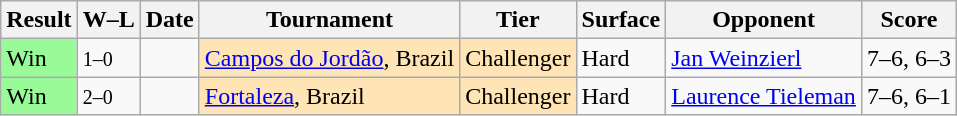<table class="sortable wikitable">
<tr>
<th>Result</th>
<th class="unsortable">W–L</th>
<th>Date</th>
<th>Tournament</th>
<th>Tier</th>
<th>Surface</th>
<th>Opponent</th>
<th class="unsortable">Score</th>
</tr>
<tr>
<td style="background:#98fb98;">Win</td>
<td><small>1–0</small></td>
<td></td>
<td style="background:moccasin;"><a href='#'>Campos do Jordão</a>, Brazil</td>
<td style="background:moccasin;">Challenger</td>
<td>Hard</td>
<td> <a href='#'>Jan Weinzierl</a></td>
<td>7–6, 6–3</td>
</tr>
<tr>
<td style="background:#98fb98;">Win</td>
<td><small>2–0</small></td>
<td></td>
<td style="background:moccasin;"><a href='#'>Fortaleza</a>, Brazil</td>
<td style="background:moccasin;">Challenger</td>
<td>Hard</td>
<td> <a href='#'>Laurence Tieleman</a></td>
<td>7–6, 6–1</td>
</tr>
</table>
